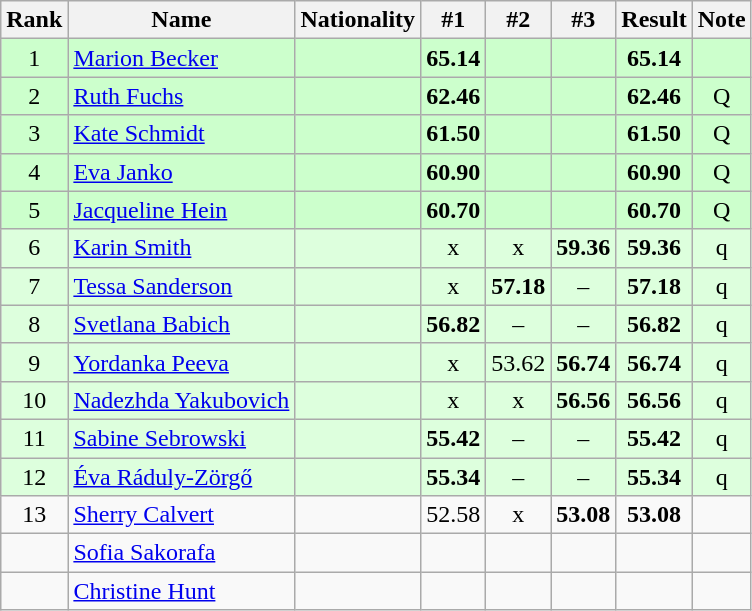<table class="wikitable sortable" style="text-align:center">
<tr>
<th>Rank</th>
<th>Name</th>
<th>Nationality</th>
<th>#1</th>
<th>#2</th>
<th>#3</th>
<th>Result</th>
<th>Note</th>
</tr>
<tr bgcolor=ccffcc>
<td>1</td>
<td align=left><a href='#'>Marion Becker</a></td>
<td align=left></td>
<td><strong>65.14</strong></td>
<td></td>
<td></td>
<td><strong>65.14</strong></td>
<td></td>
</tr>
<tr bgcolor=ccffcc>
<td>2</td>
<td align=left><a href='#'>Ruth Fuchs</a></td>
<td align=left></td>
<td><strong>62.46</strong></td>
<td></td>
<td></td>
<td><strong>62.46</strong></td>
<td>Q</td>
</tr>
<tr bgcolor=ccffcc>
<td>3</td>
<td align=left><a href='#'>Kate Schmidt</a></td>
<td align=left></td>
<td><strong>61.50</strong></td>
<td></td>
<td></td>
<td><strong>61.50</strong></td>
<td>Q</td>
</tr>
<tr bgcolor=ccffcc>
<td>4</td>
<td align=left><a href='#'>Eva Janko</a></td>
<td align=left></td>
<td><strong>60.90</strong></td>
<td></td>
<td></td>
<td><strong>60.90</strong></td>
<td>Q</td>
</tr>
<tr bgcolor=ccffcc>
<td>5</td>
<td align=left><a href='#'>Jacqueline Hein</a></td>
<td align=left></td>
<td><strong>60.70</strong></td>
<td></td>
<td></td>
<td><strong>60.70</strong></td>
<td>Q</td>
</tr>
<tr bgcolor=ddffdd>
<td>6</td>
<td align=left><a href='#'>Karin Smith</a></td>
<td align=left></td>
<td>x</td>
<td>x</td>
<td><strong>59.36</strong></td>
<td><strong>59.36</strong></td>
<td>q</td>
</tr>
<tr bgcolor=ddffdd>
<td>7</td>
<td align=left><a href='#'>Tessa Sanderson</a></td>
<td align=left></td>
<td>x</td>
<td><strong>57.18</strong></td>
<td>–</td>
<td><strong>57.18</strong></td>
<td>q</td>
</tr>
<tr bgcolor=ddffdd>
<td>8</td>
<td align=left><a href='#'>Svetlana Babich</a></td>
<td align=left></td>
<td><strong>56.82</strong></td>
<td>–</td>
<td>–</td>
<td><strong>56.82</strong></td>
<td>q</td>
</tr>
<tr bgcolor=ddffdd>
<td>9</td>
<td align=left><a href='#'>Yordanka Peeva</a></td>
<td align=left></td>
<td>x</td>
<td>53.62</td>
<td><strong>56.74</strong></td>
<td><strong>56.74</strong></td>
<td>q</td>
</tr>
<tr bgcolor=ddffdd>
<td>10</td>
<td align=left><a href='#'>Nadezhda Yakubovich</a></td>
<td align=left></td>
<td>x</td>
<td>x</td>
<td><strong>56.56</strong></td>
<td><strong>56.56</strong></td>
<td>q</td>
</tr>
<tr bgcolor=ddffdd>
<td>11</td>
<td align=left><a href='#'>Sabine Sebrowski</a></td>
<td align=left></td>
<td><strong>55.42</strong></td>
<td>–</td>
<td>–</td>
<td><strong>55.42</strong></td>
<td>q</td>
</tr>
<tr bgcolor=ddffdd>
<td>12</td>
<td align=left><a href='#'>Éva Ráduly-Zörgő</a></td>
<td align=left></td>
<td><strong>55.34</strong></td>
<td>–</td>
<td>–</td>
<td><strong>55.34</strong></td>
<td>q</td>
</tr>
<tr>
<td>13</td>
<td align=left><a href='#'>Sherry Calvert</a></td>
<td align=left></td>
<td>52.58</td>
<td>x</td>
<td><strong>53.08</strong></td>
<td><strong>53.08</strong></td>
<td></td>
</tr>
<tr>
<td></td>
<td align=left><a href='#'>Sofia Sakorafa</a></td>
<td align=left></td>
<td></td>
<td></td>
<td></td>
<td><strong></strong></td>
<td></td>
</tr>
<tr>
<td></td>
<td align=left><a href='#'>Christine Hunt</a></td>
<td align=left></td>
<td></td>
<td></td>
<td></td>
<td><strong></strong></td>
<td></td>
</tr>
</table>
